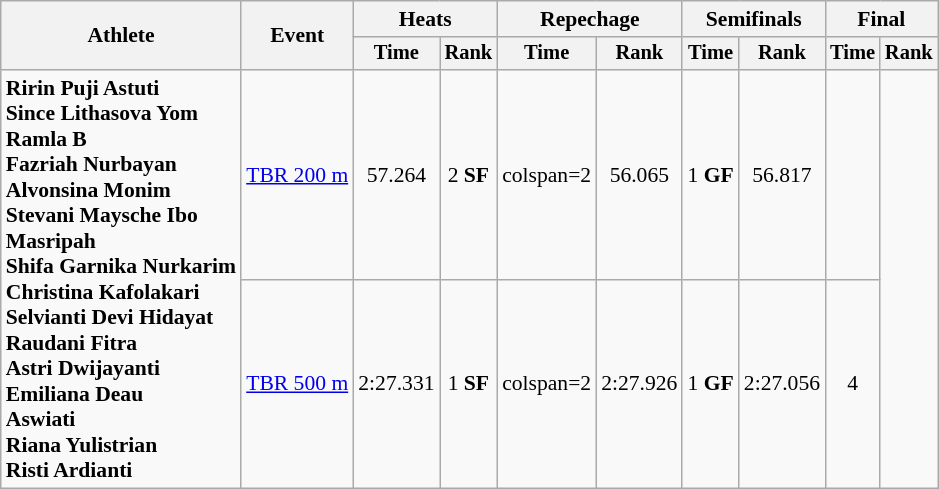<table class="wikitable" style="text-align:center; font-size:90%">
<tr>
<th rowspan="2">Athlete</th>
<th rowspan="2">Event</th>
<th colspan="2">Heats</th>
<th colspan="2">Repechage</th>
<th colspan="2">Semifinals</th>
<th colspan="2">Final</th>
</tr>
<tr style=font-size:95%>
<th>Time</th>
<th>Rank</th>
<th>Time</th>
<th>Rank</th>
<th>Time</th>
<th>Rank</th>
<th>Time</th>
<th>Rank</th>
</tr>
<tr>
<td align=left rowspan=2><strong>Ririn Puji Astuti<br>Since Lithasova Yom<br>Ramla B<br>Fazriah Nurbayan<br>Alvonsina Monim<br>Stevani Maysche Ibo<br>Masripah<br>Shifa Garnika Nurkarim<br>Christina Kafolakari<br>Selvianti Devi Hidayat<br>Raudani Fitra<br>Astri Dwijayanti<br>Emiliana Deau<br>Aswiati<br>Riana Yulistrian<br>Risti Ardianti</strong></td>
<td align=left><a href='#'>TBR 200 m</a></td>
<td>57.264</td>
<td>2 <strong>SF</strong></td>
<td>colspan=2 </td>
<td>56.065</td>
<td>1 <strong>GF</strong></td>
<td>56.817</td>
<td></td>
</tr>
<tr>
<td align=left><a href='#'>TBR 500 m</a></td>
<td>2:27.331</td>
<td>1 <strong>SF</strong></td>
<td>colspan=2 </td>
<td>2:27.926</td>
<td>1 <strong>GF</strong></td>
<td>2:27.056</td>
<td>4</td>
</tr>
</table>
